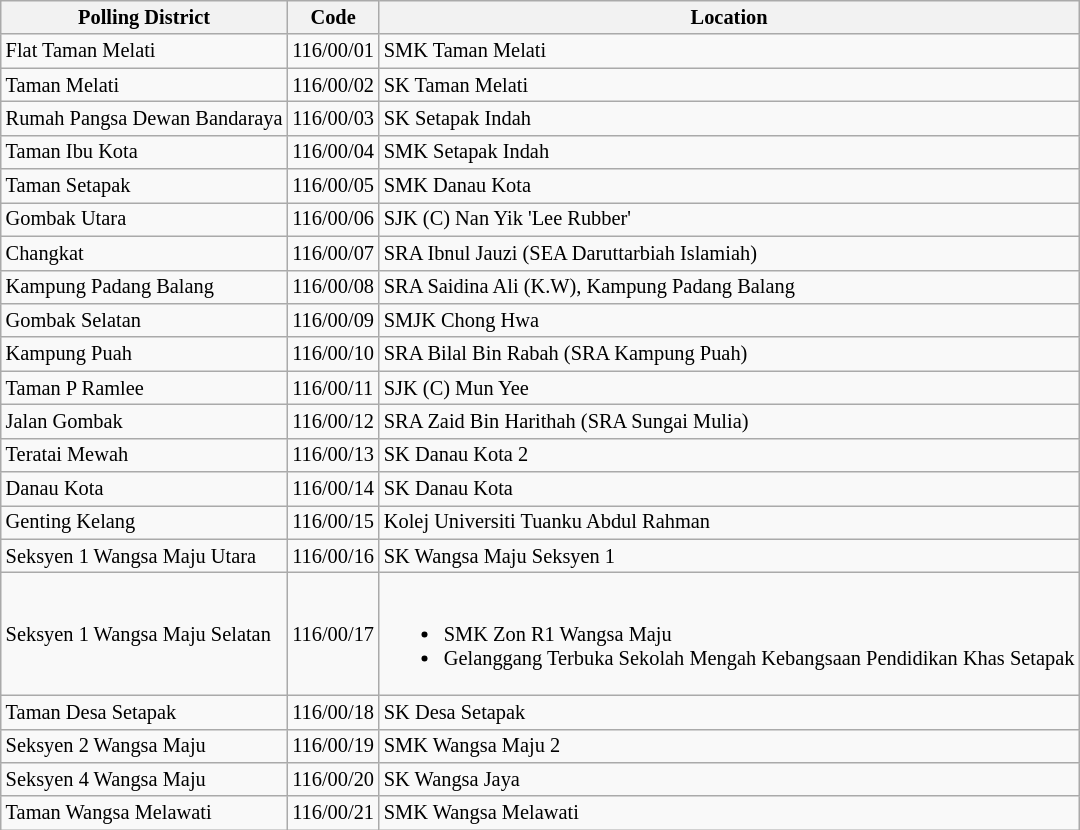<table class="wikitable sortable mw-collapsible" style="white-space:nowrap;font-size:85%">
<tr>
<th>Polling District</th>
<th>Code</th>
<th>Location</th>
</tr>
<tr>
<td>Flat Taman Melati</td>
<td>116/00/01</td>
<td>SMK Taman Melati</td>
</tr>
<tr>
<td>Taman Melati</td>
<td>116/00/02</td>
<td>SK Taman Melati</td>
</tr>
<tr>
<td>Rumah Pangsa Dewan Bandaraya</td>
<td>116/00/03</td>
<td>SK Setapak Indah</td>
</tr>
<tr>
<td>Taman Ibu Kota</td>
<td>116/00/04</td>
<td>SMK Setapak Indah</td>
</tr>
<tr>
<td>Taman Setapak</td>
<td>116/00/05</td>
<td>SMK Danau Kota</td>
</tr>
<tr>
<td>Gombak Utara</td>
<td>116/00/06</td>
<td>SJK (C) Nan Yik 'Lee Rubber'</td>
</tr>
<tr>
<td>Changkat</td>
<td>116/00/07</td>
<td>SRA Ibnul Jauzi (SEA Daruttarbiah Islamiah)</td>
</tr>
<tr>
<td>Kampung Padang Balang</td>
<td>116/00/08</td>
<td>SRA Saidina Ali (K.W), Kampung Padang Balang</td>
</tr>
<tr>
<td>Gombak Selatan</td>
<td>116/00/09</td>
<td>SMJK Chong Hwa</td>
</tr>
<tr>
<td>Kampung Puah</td>
<td>116/00/10</td>
<td>SRA Bilal Bin Rabah (SRA Kampung Puah)</td>
</tr>
<tr>
<td>Taman P Ramlee</td>
<td>116/00/11</td>
<td>SJK (C) Mun Yee</td>
</tr>
<tr>
<td>Jalan Gombak</td>
<td>116/00/12</td>
<td>SRA Zaid Bin Harithah (SRA Sungai Mulia)</td>
</tr>
<tr>
<td>Teratai Mewah</td>
<td>116/00/13</td>
<td>SK Danau Kota 2</td>
</tr>
<tr>
<td>Danau Kota</td>
<td>116/00/14</td>
<td>SK Danau Kota</td>
</tr>
<tr>
<td>Genting Kelang</td>
<td>116/00/15</td>
<td>Kolej Universiti Tuanku Abdul Rahman</td>
</tr>
<tr>
<td>Seksyen 1 Wangsa Maju Utara</td>
<td>116/00/16</td>
<td>SK Wangsa Maju Seksyen 1</td>
</tr>
<tr>
<td>Seksyen 1 Wangsa Maju Selatan</td>
<td>116/00/17</td>
<td><br><ul><li>SMK Zon R1 Wangsa Maju</li><li>Gelanggang Terbuka Sekolah Mengah Kebangsaan Pendidikan Khas Setapak</li></ul></td>
</tr>
<tr>
<td>Taman Desa Setapak</td>
<td>116/00/18</td>
<td>SK Desa Setapak</td>
</tr>
<tr>
<td>Seksyen 2 Wangsa Maju</td>
<td>116/00/19</td>
<td>SMK Wangsa Maju 2</td>
</tr>
<tr>
<td>Seksyen 4 Wangsa Maju</td>
<td>116/00/20</td>
<td>SK Wangsa Jaya</td>
</tr>
<tr>
<td>Taman Wangsa Melawati</td>
<td>116/00/21</td>
<td>SMK Wangsa Melawati</td>
</tr>
</table>
